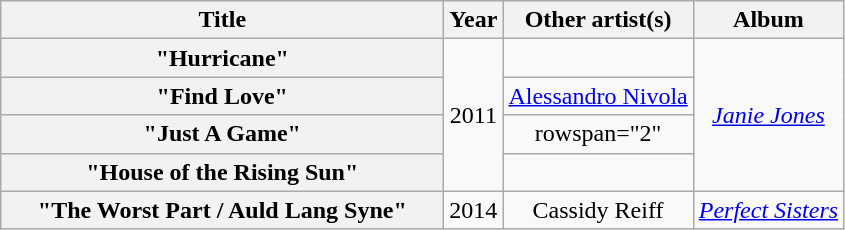<table class="wikitable plainrowheaders" style="text-align:center;">
<tr>
<th scope="col" style="width:18em;">Title</th>
<th scope="col">Year</th>
<th scope="col">Other artist(s)</th>
<th scope="col">Album</th>
</tr>
<tr>
<th scope="row">"Hurricane"</th>
<td rowspan=4">2011</td>
<td></td>
<td rowspan="4"><em><a href='#'>Janie Jones</a></em></td>
</tr>
<tr>
<th scope="row">"Find Love"</th>
<td><a href='#'>Alessandro Nivola</a></td>
</tr>
<tr>
<th scope="row">"Just A Game"</th>
<td>rowspan="2" </td>
</tr>
<tr>
<th scope="row">"House of the Rising Sun"</th>
</tr>
<tr>
<th scope="row">"The Worst Part / Auld Lang Syne"</th>
<td>2014</td>
<td>Cassidy Reiff</td>
<td><em><a href='#'>Perfect Sisters</a></em></td>
</tr>
</table>
